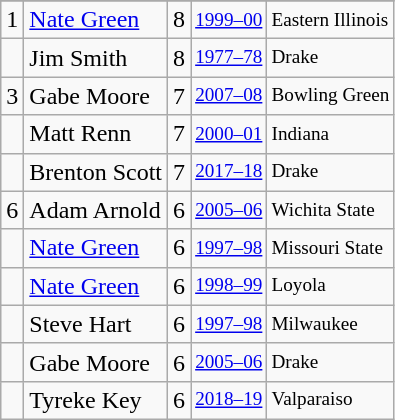<table class="wikitable">
<tr>
</tr>
<tr>
<td>1</td>
<td><a href='#'>Nate Green</a></td>
<td>8</td>
<td style="font-size:80%;"><a href='#'>1999–00</a></td>
<td style="font-size:80%;">Eastern Illinois</td>
</tr>
<tr>
<td></td>
<td>Jim Smith</td>
<td>8</td>
<td style="font-size:80%;"><a href='#'>1977–78</a></td>
<td style="font-size:80%;">Drake</td>
</tr>
<tr>
<td>3</td>
<td>Gabe Moore</td>
<td>7</td>
<td style="font-size:80%;"><a href='#'>2007–08</a></td>
<td style="font-size:80%;">Bowling Green</td>
</tr>
<tr>
<td></td>
<td>Matt Renn</td>
<td>7</td>
<td style="font-size:80%;"><a href='#'>2000–01</a></td>
<td style="font-size:80%;">Indiana</td>
</tr>
<tr>
<td></td>
<td>Brenton Scott</td>
<td>7</td>
<td style="font-size:80%;"><a href='#'>2017–18</a></td>
<td style="font-size:80%;">Drake</td>
</tr>
<tr>
<td>6</td>
<td>Adam Arnold</td>
<td>6</td>
<td style="font-size:80%;"><a href='#'>2005–06</a></td>
<td style="font-size:80%;">Wichita State</td>
</tr>
<tr>
<td></td>
<td><a href='#'>Nate Green</a></td>
<td>6</td>
<td style="font-size:80%;"><a href='#'>1997–98</a></td>
<td style="font-size:80%;">Missouri State</td>
</tr>
<tr>
<td></td>
<td><a href='#'>Nate Green</a></td>
<td>6</td>
<td style="font-size:80%;"><a href='#'>1998–99</a></td>
<td style="font-size:80%;">Loyola</td>
</tr>
<tr>
<td></td>
<td>Steve Hart</td>
<td>6</td>
<td style="font-size:80%;"><a href='#'>1997–98</a></td>
<td style="font-size:80%;">Milwaukee</td>
</tr>
<tr>
<td></td>
<td>Gabe Moore</td>
<td>6</td>
<td style="font-size:80%;"><a href='#'>2005–06</a></td>
<td style="font-size:80%;">Drake</td>
</tr>
<tr>
<td></td>
<td>Tyreke Key</td>
<td>6</td>
<td style="font-size:80%;"><a href='#'>2018–19</a></td>
<td style="font-size:80%;">Valparaiso</td>
</tr>
</table>
